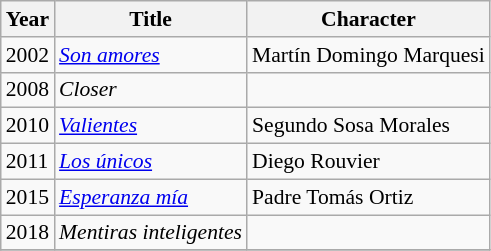<table class="wikitable" style="font-size: 90%;">
<tr>
<th>Year</th>
<th>Title</th>
<th>Character</th>
</tr>
<tr>
<td>2002</td>
<td><em><a href='#'>Son amores</a></em></td>
<td>Martín Domingo Marquesi</td>
</tr>
<tr>
<td>2008</td>
<td><em>Closer</em></td>
<td></td>
</tr>
<tr>
<td>2010</td>
<td><em><a href='#'>Valientes</a></em></td>
<td>Segundo Sosa Morales</td>
</tr>
<tr>
<td>2011</td>
<td><em><a href='#'>Los únicos</a></em></td>
<td>Diego Rouvier</td>
</tr>
<tr>
<td>2015</td>
<td><em><a href='#'>Esperanza mía</a></em></td>
<td>Padre Tomás Ortiz</td>
</tr>
<tr>
<td>2018</td>
<td><em>Mentiras inteligentes</em></td>
<td></td>
</tr>
<tr>
</tr>
</table>
